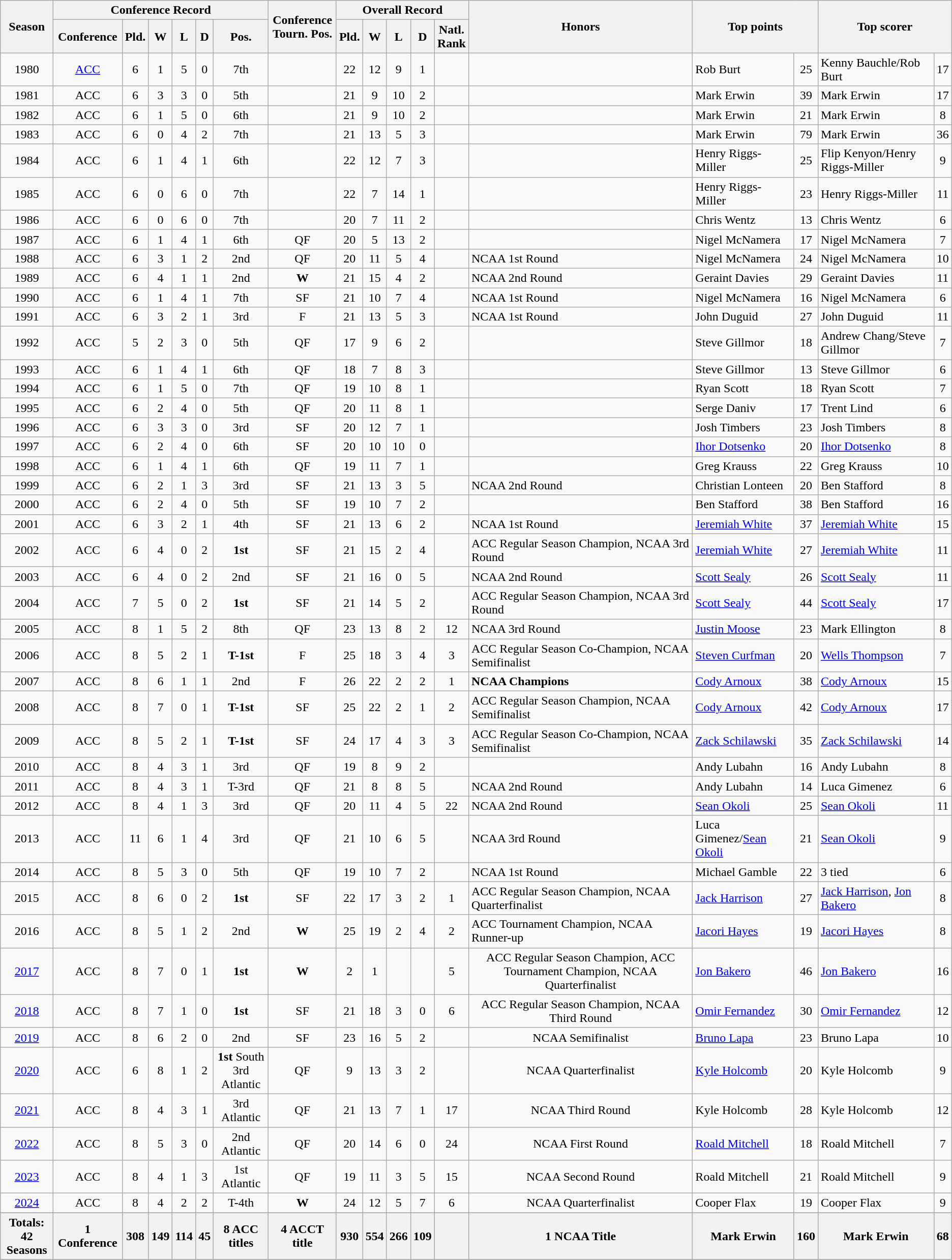<table class="wikitable" style="text-align: center">
<tr>
<th rowspan=2>Season</th>
<th colspan=6>Conference Record</th>
<th rowspan=2>Conference<br>Tourn. Pos.</th>
<th colspan=5>Overall Record</th>
<th rowspan=2>Honors</th>
<th rowspan=2 colspan=2>Top points</th>
<th rowspan=2 colspan=2>Top scorer</th>
</tr>
<tr>
<th>Conference</th>
<th>Pld.</th>
<th>W</th>
<th>L</th>
<th>D</th>
<th>Pos.</th>
<th>Pld.</th>
<th>W</th>
<th>L</th>
<th>D</th>
<th>Natl.<br>Rank</th>
</tr>
<tr>
<td>1980</td>
<td><a href='#'>ACC</a></td>
<td>6</td>
<td>1</td>
<td>5</td>
<td>0</td>
<td>7th</td>
<td></td>
<td>22</td>
<td>12</td>
<td>9</td>
<td>1</td>
<td align=left></td>
<td align=left></td>
<td align=left>Rob Burt</td>
<td>25</td>
<td align=left>Kenny Bauchle/Rob Burt</td>
<td>17</td>
</tr>
<tr>
<td>1981</td>
<td>ACC</td>
<td>6</td>
<td>3</td>
<td>3</td>
<td>0</td>
<td>5th</td>
<td></td>
<td>21</td>
<td>9</td>
<td>10</td>
<td>2</td>
<td align=left></td>
<td align=left></td>
<td align=left>Mark Erwin</td>
<td>39</td>
<td align=left>Mark Erwin</td>
<td>17</td>
</tr>
<tr>
<td>1982</td>
<td>ACC</td>
<td>6</td>
<td>1</td>
<td>5</td>
<td>0</td>
<td>6th</td>
<td></td>
<td>21</td>
<td>9</td>
<td>10</td>
<td>2</td>
<td align=left></td>
<td align=left></td>
<td align=left>Mark Erwin</td>
<td>21</td>
<td align=left>Mark Erwin</td>
<td>8</td>
</tr>
<tr>
<td>1983</td>
<td>ACC</td>
<td>6</td>
<td>0</td>
<td>4</td>
<td>2</td>
<td>7th</td>
<td></td>
<td>21</td>
<td>13</td>
<td>5</td>
<td>3</td>
<td align=left></td>
<td align=left></td>
<td align=left>Mark Erwin</td>
<td>79</td>
<td align=left>Mark Erwin</td>
<td>36</td>
</tr>
<tr>
<td>1984</td>
<td>ACC</td>
<td>6</td>
<td>1</td>
<td>4</td>
<td>1</td>
<td>6th</td>
<td></td>
<td>22</td>
<td>12</td>
<td>7</td>
<td>3</td>
<td align=left></td>
<td align=left></td>
<td align=left>Henry Riggs-Miller</td>
<td>25</td>
<td align=left>Flip Kenyon/Henry Riggs-Miller</td>
<td>9</td>
</tr>
<tr>
<td>1985</td>
<td>ACC</td>
<td>6</td>
<td>0</td>
<td>6</td>
<td>0</td>
<td>7th</td>
<td></td>
<td>22</td>
<td>7</td>
<td>14</td>
<td>1</td>
<td align=left></td>
<td align=left></td>
<td align=left>Henry Riggs-Miller</td>
<td>23</td>
<td align=left>Henry Riggs-Miller</td>
<td>11</td>
</tr>
<tr>
<td>1986</td>
<td>ACC</td>
<td>6</td>
<td>0</td>
<td>6</td>
<td>0</td>
<td>7th</td>
<td></td>
<td>20</td>
<td>7</td>
<td>11</td>
<td>2</td>
<td align=left></td>
<td align=left></td>
<td align=left>Chris Wentz</td>
<td>13</td>
<td align=left>Chris Wentz</td>
<td>6</td>
</tr>
<tr>
<td>1987</td>
<td>ACC</td>
<td>6</td>
<td>1</td>
<td>4</td>
<td>1</td>
<td>6th</td>
<td>QF</td>
<td>20</td>
<td>5</td>
<td>13</td>
<td>2</td>
<td align=left></td>
<td align=left></td>
<td align=left>Nigel McNamera</td>
<td>17</td>
<td align=left>Nigel McNamera</td>
<td>7</td>
</tr>
<tr>
<td>1988</td>
<td>ACC</td>
<td>6</td>
<td>3</td>
<td>1</td>
<td>2</td>
<td>2nd</td>
<td>QF</td>
<td>20</td>
<td>11</td>
<td>5</td>
<td>4</td>
<td align=left></td>
<td align=left>NCAA 1st Round</td>
<td align=left>Nigel McNamera</td>
<td>24</td>
<td align=left>Nigel McNamera</td>
<td>10</td>
</tr>
<tr>
<td>1989</td>
<td>ACC</td>
<td>6</td>
<td>4</td>
<td>1</td>
<td>1</td>
<td>2nd</td>
<td><strong>W</strong></td>
<td>21</td>
<td>15</td>
<td>4</td>
<td>2</td>
<td align=left></td>
<td align=left>NCAA 2nd Round</td>
<td align=left>Geraint Davies</td>
<td>29</td>
<td align=left>Geraint Davies</td>
<td>11</td>
</tr>
<tr>
<td>1990</td>
<td>ACC</td>
<td>6</td>
<td>1</td>
<td>4</td>
<td>1</td>
<td>7th</td>
<td>SF</td>
<td>21</td>
<td>10</td>
<td>7</td>
<td>4</td>
<td align=left></td>
<td align=left>NCAA 1st Round</td>
<td align=left>Nigel McNamera</td>
<td>16</td>
<td align=left>Nigel McNamera</td>
<td>6</td>
</tr>
<tr>
<td>1991</td>
<td>ACC</td>
<td>6</td>
<td>3</td>
<td>2</td>
<td>1</td>
<td>3rd</td>
<td>F</td>
<td>21</td>
<td>13</td>
<td>5</td>
<td>3</td>
<td align=left></td>
<td align=left>NCAA 1st Round</td>
<td align=left>John Duguid</td>
<td>27</td>
<td align=left>John Duguid</td>
<td>11</td>
</tr>
<tr>
<td>1992</td>
<td>ACC</td>
<td>5</td>
<td>2</td>
<td>3</td>
<td>0</td>
<td>5th</td>
<td>QF</td>
<td>17</td>
<td>9</td>
<td>6</td>
<td>2</td>
<td align=left></td>
<td align=left></td>
<td align=left>Steve Gillmor</td>
<td>18</td>
<td align=left>Andrew Chang/Steve Gillmor</td>
<td>7</td>
</tr>
<tr>
<td>1993</td>
<td>ACC</td>
<td>6</td>
<td>1</td>
<td>4</td>
<td>1</td>
<td>6th</td>
<td>QF</td>
<td>18</td>
<td>7</td>
<td>8</td>
<td>3</td>
<td align=left></td>
<td align=left></td>
<td align=left>Steve Gillmor</td>
<td>13</td>
<td align=left>Steve Gillmor</td>
<td>6</td>
</tr>
<tr>
<td>1994</td>
<td>ACC</td>
<td>6</td>
<td>1</td>
<td>5</td>
<td>0</td>
<td>7th</td>
<td>QF</td>
<td>19</td>
<td>10</td>
<td>8</td>
<td>1</td>
<td align=left></td>
<td align=left></td>
<td align=left>Ryan Scott</td>
<td>18</td>
<td align=left>Ryan Scott</td>
<td>7</td>
</tr>
<tr>
<td>1995</td>
<td>ACC</td>
<td>6</td>
<td>2</td>
<td>4</td>
<td>0</td>
<td>5th</td>
<td>QF</td>
<td>20</td>
<td>11</td>
<td>8</td>
<td>1</td>
<td align=left></td>
<td align=left></td>
<td align=left>Serge Daniv</td>
<td>17</td>
<td align=left>Trent Lind</td>
<td>6</td>
</tr>
<tr>
<td>1996</td>
<td>ACC</td>
<td>6</td>
<td>3</td>
<td>3</td>
<td>0</td>
<td>3rd</td>
<td>SF</td>
<td>20</td>
<td>12</td>
<td>7</td>
<td>1</td>
<td align=left></td>
<td align=left></td>
<td align=left>Josh Timbers</td>
<td>23</td>
<td align=left>Josh Timbers</td>
<td>8</td>
</tr>
<tr>
<td>1997</td>
<td>ACC</td>
<td>6</td>
<td>2</td>
<td>4</td>
<td>0</td>
<td>6th</td>
<td>SF</td>
<td>20</td>
<td>10</td>
<td>10</td>
<td>0</td>
<td align=left></td>
<td align=left></td>
<td align=left><a href='#'>Ihor Dotsenko</a></td>
<td>20</td>
<td align=left><a href='#'>Ihor Dotsenko</a></td>
<td>8</td>
</tr>
<tr>
<td>1998</td>
<td>ACC</td>
<td>6</td>
<td>1</td>
<td>4</td>
<td>1</td>
<td>6th</td>
<td>QF</td>
<td>19</td>
<td>11</td>
<td>7</td>
<td>1</td>
<td align=left></td>
<td align=left></td>
<td align=left>Greg Krauss</td>
<td>22</td>
<td align=left>Greg Krauss</td>
<td>10</td>
</tr>
<tr>
<td>1999</td>
<td>ACC</td>
<td>6</td>
<td>2</td>
<td>1</td>
<td>3</td>
<td>3rd</td>
<td>SF</td>
<td>21</td>
<td>13</td>
<td>3</td>
<td>5</td>
<td align=left></td>
<td align=left>NCAA 2nd Round</td>
<td align=left>Christian Lonteen</td>
<td>20</td>
<td align=left>Ben Stafford</td>
<td>8</td>
</tr>
<tr>
<td>2000</td>
<td>ACC</td>
<td>6</td>
<td>2</td>
<td>4</td>
<td>0</td>
<td>5th</td>
<td>SF</td>
<td>19</td>
<td>10</td>
<td>7</td>
<td>2</td>
<td align=left></td>
<td align=left></td>
<td align=left>Ben Stafford</td>
<td>38</td>
<td align=left>Ben Stafford</td>
<td>16</td>
</tr>
<tr>
<td>2001</td>
<td>ACC</td>
<td>6</td>
<td>3</td>
<td>2</td>
<td>1</td>
<td>4th</td>
<td>SF</td>
<td>21</td>
<td>13</td>
<td>6</td>
<td>2</td>
<td align=left></td>
<td align=left>NCAA 1st Round</td>
<td align=left><a href='#'>Jeremiah White</a></td>
<td>37</td>
<td align=left><a href='#'>Jeremiah White</a></td>
<td>15</td>
</tr>
<tr>
<td>2002</td>
<td>ACC</td>
<td>6</td>
<td>4</td>
<td>0</td>
<td>2</td>
<td><strong>1st</strong></td>
<td>SF</td>
<td>21</td>
<td>15</td>
<td>2</td>
<td>4</td>
<td align=left></td>
<td align=left>ACC Regular Season Champion, NCAA 3rd Round</td>
<td align=left><a href='#'>Jeremiah White</a></td>
<td>27</td>
<td align=left><a href='#'>Jeremiah White</a></td>
<td>11</td>
</tr>
<tr>
<td>2003</td>
<td>ACC</td>
<td>6</td>
<td>4</td>
<td>0</td>
<td>2</td>
<td>2nd</td>
<td>SF</td>
<td>21</td>
<td>16</td>
<td>0</td>
<td>5</td>
<td align=left></td>
<td align=left>NCAA 2nd Round</td>
<td align=left><a href='#'>Scott Sealy</a></td>
<td>26</td>
<td align=left><a href='#'>Scott Sealy</a></td>
<td>11</td>
</tr>
<tr>
<td>2004</td>
<td>ACC</td>
<td>7</td>
<td>5</td>
<td>0</td>
<td>2</td>
<td><strong>1st</strong></td>
<td>SF</td>
<td>21</td>
<td>14</td>
<td>5</td>
<td>2</td>
<td align=left></td>
<td align=left>ACC Regular Season Champion, NCAA 3rd Round</td>
<td align=left><a href='#'>Scott Sealy</a></td>
<td>44</td>
<td align=left><a href='#'>Scott Sealy</a></td>
<td>17</td>
</tr>
<tr>
<td>2005</td>
<td>ACC</td>
<td>8</td>
<td>1</td>
<td>5</td>
<td>2</td>
<td>8th</td>
<td>QF</td>
<td>23</td>
<td>13</td>
<td>8</td>
<td>2</td>
<td align=center>12</td>
<td align=left>NCAA 3rd Round</td>
<td align=left><a href='#'>Justin Moose</a></td>
<td>23</td>
<td align=left>Mark Ellington</td>
<td>8</td>
</tr>
<tr>
<td>2006</td>
<td>ACC</td>
<td>8</td>
<td>5</td>
<td>2</td>
<td>1</td>
<td><strong>T-1st</strong></td>
<td>F</td>
<td>25</td>
<td>18</td>
<td>3</td>
<td>4</td>
<td align=center>3</td>
<td align=left>ACC Regular Season Co-Champion, NCAA Semifinalist</td>
<td align=left><a href='#'>Steven Curfman</a></td>
<td>20</td>
<td align=left><a href='#'>Wells Thompson</a></td>
<td>7</td>
</tr>
<tr>
<td>2007</td>
<td>ACC</td>
<td>8</td>
<td>6</td>
<td>1</td>
<td>1</td>
<td>2nd</td>
<td>F</td>
<td>26</td>
<td>22</td>
<td>2</td>
<td>2</td>
<td align=center>1</td>
<td align=left><strong>NCAA Champions</strong></td>
<td align=left><a href='#'>Cody Arnoux</a></td>
<td>38</td>
<td align=left><a href='#'>Cody Arnoux</a></td>
<td>15</td>
</tr>
<tr>
<td>2008</td>
<td>ACC</td>
<td>8</td>
<td>7</td>
<td>0</td>
<td>1</td>
<td><strong>T-1st</strong></td>
<td>SF</td>
<td>25</td>
<td>22</td>
<td>2</td>
<td>1</td>
<td align=center>2</td>
<td align=left>ACC Regular Season Champion, NCAA Semifinalist</td>
<td align=left><a href='#'>Cody Arnoux</a></td>
<td>42</td>
<td align=left><a href='#'>Cody Arnoux</a></td>
<td>17</td>
</tr>
<tr>
<td>2009</td>
<td>ACC</td>
<td>8</td>
<td>5</td>
<td>2</td>
<td>1</td>
<td><strong>T-1st</strong></td>
<td>SF</td>
<td>24</td>
<td>17</td>
<td>4</td>
<td>3</td>
<td align=center>3</td>
<td align=left>ACC Regular Season Co-Champion, NCAA Semifinalist</td>
<td align=left><a href='#'>Zack Schilawski</a></td>
<td>35</td>
<td align=left><a href='#'>Zack Schilawski</a></td>
<td>14</td>
</tr>
<tr>
<td>2010</td>
<td>ACC</td>
<td>8</td>
<td>4</td>
<td>3</td>
<td>1</td>
<td>3rd</td>
<td>QF</td>
<td>19</td>
<td>8</td>
<td>9</td>
<td>2</td>
<td align=center></td>
<td align=left></td>
<td align=left>Andy Lubahn</td>
<td>16</td>
<td align=left>Andy Lubahn</td>
<td>8</td>
</tr>
<tr>
<td>2011</td>
<td>ACC</td>
<td>8</td>
<td>4</td>
<td>3</td>
<td>1</td>
<td>T-3rd</td>
<td>QF</td>
<td>21</td>
<td>8</td>
<td>8</td>
<td>5</td>
<td align=center></td>
<td align=left>NCAA 2nd Round</td>
<td align=left>Andy Lubahn</td>
<td>14</td>
<td align=left>Luca Gimenez</td>
<td>6</td>
</tr>
<tr>
<td>2012</td>
<td>ACC</td>
<td>8</td>
<td>4</td>
<td>1</td>
<td>3</td>
<td>3rd</td>
<td>QF</td>
<td>20</td>
<td>11</td>
<td>4</td>
<td>5</td>
<td align=center>22</td>
<td align=left>NCAA 2nd Round</td>
<td align=left><a href='#'>Sean Okoli</a></td>
<td>25</td>
<td align=left><a href='#'>Sean Okoli</a></td>
<td>11</td>
</tr>
<tr>
<td>2013</td>
<td>ACC</td>
<td>11</td>
<td>6</td>
<td>1</td>
<td>4</td>
<td>3rd</td>
<td>QF</td>
<td>21</td>
<td>10</td>
<td>6</td>
<td>5</td>
<td align=center></td>
<td align=left>NCAA 3rd Round</td>
<td align=left>Luca Gimenez/<a href='#'>Sean Okoli</a></td>
<td>21</td>
<td align=left><a href='#'>Sean Okoli</a></td>
<td>9</td>
</tr>
<tr>
<td>2014</td>
<td>ACC</td>
<td>8</td>
<td>5</td>
<td>3</td>
<td>0</td>
<td>5th</td>
<td>QF</td>
<td>19</td>
<td>10</td>
<td>7</td>
<td>2</td>
<td align=center></td>
<td align=left>NCAA 1st Round</td>
<td align=left>Michael Gamble</td>
<td>22</td>
<td align=left>3 tied</td>
<td>6</td>
</tr>
<tr>
<td>2015</td>
<td>ACC</td>
<td>8</td>
<td>6</td>
<td>0</td>
<td>2</td>
<td><strong>1st</strong></td>
<td>SF</td>
<td>22</td>
<td>17</td>
<td>3</td>
<td>2</td>
<td>1</td>
<td align=left>ACC Regular Season Champion, NCAA Quarterfinalist</td>
<td align=left><a href='#'>Jack Harrison</a></td>
<td>27</td>
<td align=left><a href='#'>Jack Harrison</a>, <a href='#'>Jon Bakero</a></td>
<td>8</td>
</tr>
<tr>
<td>2016</td>
<td>ACC</td>
<td>8</td>
<td>5</td>
<td>1</td>
<td>2</td>
<td>2nd</td>
<td><strong>W</strong></td>
<td>25</td>
<td>19</td>
<td>2</td>
<td>4</td>
<td>2</td>
<td align=left>ACC Tournament Champion, NCAA Runner-up</td>
<td align=left><a href='#'>Jacori Hayes</a></td>
<td>19</td>
<td align=left><a href='#'>Jacori Hayes</a></td>
<td>8</td>
</tr>
<tr>
<td><a href='#'>2017</a></td>
<td>ACC</td>
<td>8</td>
<td>7</td>
<td>0</td>
<td>1</td>
<td><strong>1st</strong></td>
<td><strong>W</strong></td>
<td>2</td>
<td>1</td>
<td></td>
<td></td>
<td>5</td>
<td>ACC Regular Season Champion, ACC Tournament Champion, NCAA Quarterfinalist</td>
<td align=left><a href='#'>Jon Bakero</a></td>
<td>46</td>
<td align=left><a href='#'>Jon Bakero</a></td>
<td>16</td>
</tr>
<tr>
<td><a href='#'>2018</a></td>
<td>ACC</td>
<td>8</td>
<td>7</td>
<td>1</td>
<td>0</td>
<td><strong>1st</strong></td>
<td>SF</td>
<td>21</td>
<td>18</td>
<td>3</td>
<td>0</td>
<td>6</td>
<td>ACC Regular Season Champion, NCAA Third Round</td>
<td align=left><a href='#'>Omir Fernandez</a></td>
<td>30</td>
<td align=left><a href='#'>Omir Fernandez</a></td>
<td>12</td>
</tr>
<tr>
<td><a href='#'>2019</a></td>
<td>ACC</td>
<td>8</td>
<td>6</td>
<td>2</td>
<td>0</td>
<td>2nd</td>
<td>SF</td>
<td>23</td>
<td>16</td>
<td>5</td>
<td>2</td>
<td></td>
<td>NCAA Semifinalist</td>
<td align=left><a href='#'>Bruno Lapa</a></td>
<td>23</td>
<td align=left>Bruno Lapa</td>
<td>10</td>
</tr>
<tr>
<td><a href='#'>2020</a></td>
<td>ACC</td>
<td>6</td>
<td>8</td>
<td>1</td>
<td>2</td>
<td><strong>1st</strong> South<br>3rd Atlantic</td>
<td>QF</td>
<td>9</td>
<td>13</td>
<td>3</td>
<td>2</td>
<td></td>
<td>NCAA Quarterfinalist</td>
<td align=left><a href='#'>Kyle Holcomb</a></td>
<td>20</td>
<td align=left>Kyle Holcomb</td>
<td>9</td>
</tr>
<tr>
<td><a href='#'>2021</a></td>
<td>ACC</td>
<td>8</td>
<td>4</td>
<td>3</td>
<td>1</td>
<td>3rd Atlantic</td>
<td>QF</td>
<td>21</td>
<td>13</td>
<td>7</td>
<td>1</td>
<td>17</td>
<td>NCAA Third Round</td>
<td align=left>Kyle Holcomb</td>
<td>28</td>
<td align=left>Kyle Holcomb</td>
<td>12</td>
</tr>
<tr>
<td><a href='#'>2022</a></td>
<td>ACC</td>
<td>8</td>
<td>5</td>
<td>3</td>
<td>0</td>
<td>2nd Atlantic</td>
<td>QF</td>
<td>20</td>
<td>14</td>
<td>6</td>
<td>0</td>
<td>24</td>
<td>NCAA First Round</td>
<td align=left><a href='#'>Roald Mitchell</a></td>
<td>18</td>
<td align=left>Roald Mitchell</td>
<td>7</td>
</tr>
<tr>
<td><a href='#'>2023</a></td>
<td>ACC</td>
<td>8</td>
<td>4</td>
<td>1</td>
<td>3</td>
<td>1st Atlantic</td>
<td>QF</td>
<td>19</td>
<td>11</td>
<td>3</td>
<td>5</td>
<td>15</td>
<td>NCAA Second Round</td>
<td align=left>Roald Mitchell</td>
<td>21</td>
<td align=left>Roald Mitchell</td>
<td>9</td>
</tr>
<tr>
<td><a href='#'>2024</a></td>
<td>ACC</td>
<td>8</td>
<td>4</td>
<td>2</td>
<td>2</td>
<td>T-4th</td>
<td><strong>W</strong></td>
<td>24</td>
<td>12</td>
<td>5</td>
<td>7</td>
<td>6</td>
<td>NCAA Quarterfinalist</td>
<td align=left>Cooper Flax</td>
<td>19</td>
<td align=left>Cooper Flax</td>
<td>9</td>
</tr>
<tr>
</tr>
<tr class="sortbottom">
<th>Totals:<br>42 Seasons</th>
<th>1 Conference</th>
<th>308</th>
<th>149</th>
<th>114</th>
<th>45</th>
<th>8 ACC titles</th>
<th>4 ACCT title</th>
<th>930</th>
<th>554</th>
<th>266</th>
<th>109</th>
<th></th>
<th>1 NCAA Title</th>
<th>Mark Erwin</th>
<th>160</th>
<th>Mark Erwin</th>
<th>68</th>
</tr>
<tr>
</tr>
</table>
